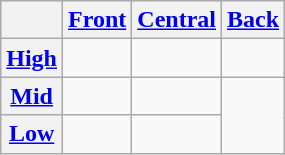<table class="wikitable" style="text-align:center">
<tr>
<th></th>
<th><a href='#'>Front</a></th>
<th><a href='#'>Central</a></th>
<th><a href='#'>Back</a></th>
</tr>
<tr>
<th><a href='#'>High</a></th>
<td></td>
<td></td>
<td></td>
</tr>
<tr>
<th><a href='#'>Mid</a></th>
<td></td>
<td></td>
<td rowspan="2"></td>
</tr>
<tr>
<th><a href='#'>Low</a></th>
<td></td>
<td></td>
</tr>
</table>
